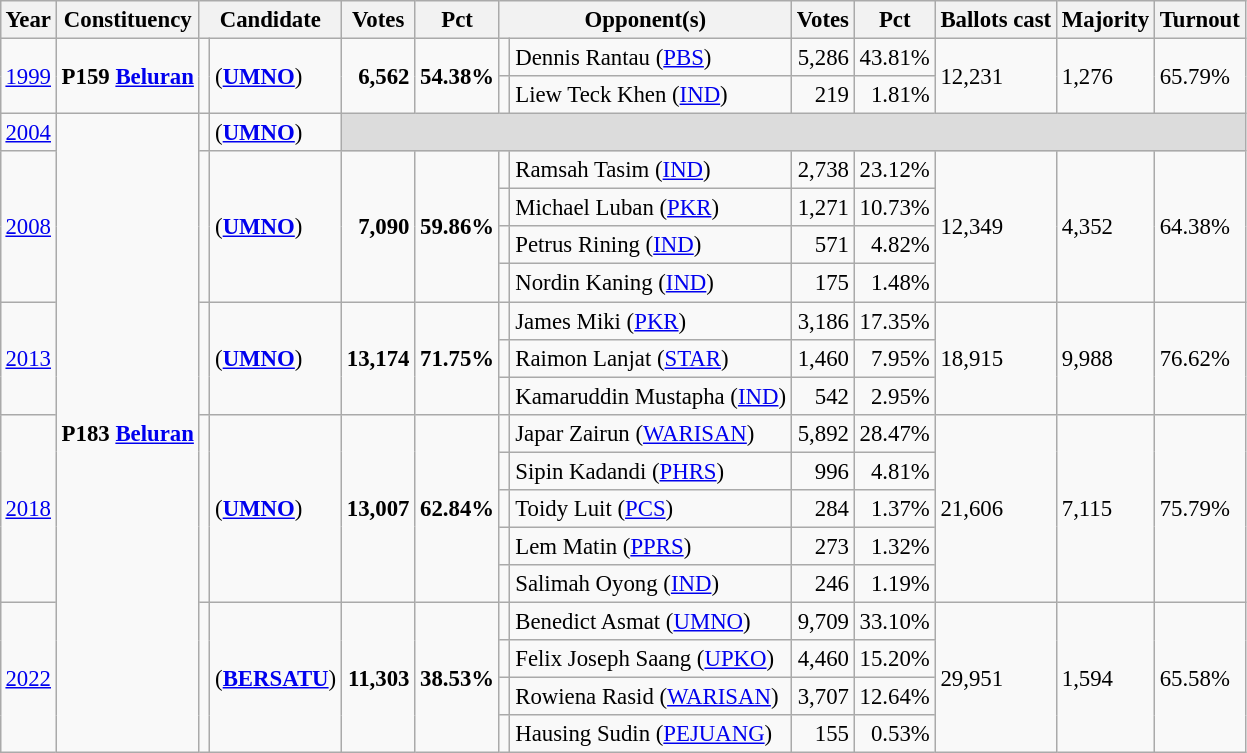<table class="wikitable" style="margin:0.5em ; font-size:95%">
<tr>
<th>Year</th>
<th>Constituency</th>
<th colspan=2>Candidate</th>
<th>Votes</th>
<th>Pct</th>
<th colspan=2>Opponent(s)</th>
<th>Votes</th>
<th>Pct</th>
<th>Ballots cast</th>
<th>Majority</th>
<th>Turnout</th>
</tr>
<tr>
<td rowspan=2><a href='#'>1999</a></td>
<td rowspan=2><strong>P159 <a href='#'>Beluran</a></strong></td>
<td rowspan=2 ></td>
<td rowspan=2> (<a href='#'><strong>UMNO</strong></a>)</td>
<td rowspan=2 align="right"><strong>6,562</strong></td>
<td rowspan=2><strong>54.38%</strong></td>
<td></td>
<td>Dennis Rantau (<a href='#'>PBS</a>)</td>
<td align="right">5,286</td>
<td>43.81%</td>
<td rowspan=2>12,231</td>
<td rowspan=2>1,276</td>
<td rowspan=2>65.79%</td>
</tr>
<tr>
<td></td>
<td>Liew Teck Khen (<a href='#'>IND</a>)</td>
<td align="right">219</td>
<td align="right">1.81%</td>
</tr>
<tr>
<td><a href='#'>2004</a></td>
<td rowspan=17><strong>P183 <a href='#'>Beluran</a></strong></td>
<td></td>
<td> (<a href='#'><strong>UMNO</strong></a>)</td>
<td colspan=9 bgcolor="dcdcdc"></td>
</tr>
<tr>
<td rowspan=4><a href='#'>2008</a></td>
<td rowspan=4 ></td>
<td rowspan=4> (<a href='#'><strong>UMNO</strong></a>)</td>
<td rowspan=4 align="right"><strong>7,090</strong></td>
<td rowspan=4><strong>59.86%</strong></td>
<td></td>
<td>Ramsah Tasim (<a href='#'>IND</a>)</td>
<td align="right">2,738</td>
<td>23.12%</td>
<td rowspan=4>12,349</td>
<td rowspan=4>4,352</td>
<td rowspan=4>64.38%</td>
</tr>
<tr>
<td></td>
<td>Michael Luban (<a href='#'>PKR</a>)</td>
<td align="right">1,271</td>
<td>10.73%</td>
</tr>
<tr>
<td></td>
<td>Petrus Rining (<a href='#'>IND</a>)</td>
<td align="right">571</td>
<td align="right">4.82%</td>
</tr>
<tr>
<td></td>
<td>Nordin Kaning (<a href='#'>IND</a>)</td>
<td align="right">175</td>
<td align="right">1.48%</td>
</tr>
<tr>
<td rowspan=3><a href='#'>2013</a></td>
<td rowspan=3 ></td>
<td rowspan=3> (<a href='#'><strong>UMNO</strong></a>)</td>
<td rowspan=3 align="right"><strong>13,174</strong></td>
<td rowspan=3><strong>71.75%</strong></td>
<td></td>
<td>James Miki (<a href='#'>PKR</a>)</td>
<td align="right">3,186</td>
<td>17.35%</td>
<td rowspan=3>18,915</td>
<td rowspan=3>9,988</td>
<td rowspan=3>76.62%</td>
</tr>
<tr>
<td></td>
<td>Raimon Lanjat (<a href='#'>STAR</a>)</td>
<td align="right">1,460</td>
<td align="right">7.95%</td>
</tr>
<tr>
<td></td>
<td>Kamaruddin Mustapha (<a href='#'>IND</a>)</td>
<td align="right">542</td>
<td align="right">2.95%</td>
</tr>
<tr>
<td rowspan=5><a href='#'>2018</a></td>
<td rowspan=5 ></td>
<td rowspan=5> (<a href='#'><strong>UMNO</strong></a>)</td>
<td rowspan=5 align="right"><strong>13,007</strong></td>
<td rowspan=5><strong>62.84%</strong></td>
<td></td>
<td>Japar Zairun (<a href='#'>WARISAN</a>)</td>
<td align="right">5,892</td>
<td>28.47%</td>
<td rowspan=5>21,606</td>
<td rowspan=5>7,115</td>
<td rowspan=5>75.79%</td>
</tr>
<tr>
<td></td>
<td>Sipin Kadandi (<a href='#'>PHRS</a>)</td>
<td align="right">996</td>
<td align="right">4.81%</td>
</tr>
<tr>
<td bgcolor=></td>
<td>Toidy Luit (<a href='#'>PCS</a>)</td>
<td align="right">284</td>
<td align="right">1.37%</td>
</tr>
<tr>
<td bgcolor=></td>
<td>Lem Matin (<a href='#'>PPRS</a>)</td>
<td align="right">273</td>
<td align="right">1.32%</td>
</tr>
<tr>
<td></td>
<td>Salimah Oyong (<a href='#'>IND</a>)</td>
<td align="right">246</td>
<td align="right">1.19%</td>
</tr>
<tr>
<td rowspan=4><a href='#'>2022</a></td>
<td rowspan=4 bgcolor=></td>
<td rowspan=4> (<a href='#'><strong>BERSATU</strong></a>)</td>
<td rowspan=4 align="right"><strong>11,303</strong></td>
<td rowspan=4><strong>38.53%</strong></td>
<td></td>
<td>Benedict Asmat (<a href='#'>UMNO</a>)</td>
<td align="right">9,709</td>
<td>33.10%</td>
<td rowspan=4>29,951</td>
<td rowspan=4>1,594</td>
<td rowspan=4>65.58%</td>
</tr>
<tr>
<td></td>
<td>Felix Joseph Saang (<a href='#'>UPKO</a>)</td>
<td align="right">4,460</td>
<td>15.20%</td>
</tr>
<tr>
<td></td>
<td>Rowiena Rasid (<a href='#'>WARISAN</a>)</td>
<td align="right">3,707</td>
<td>12.64%</td>
</tr>
<tr>
<td bgcolor=></td>
<td>Hausing Sudin (<a href='#'>PEJUANG</a>)</td>
<td align="right">155</td>
<td align="right">0.53%</td>
</tr>
</table>
